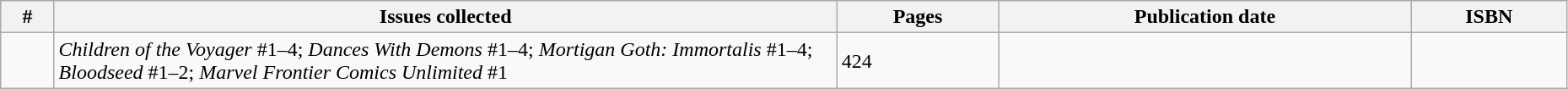<table class="wikitable sortable" width=98%>
<tr>
<th class="unsortable">#</th>
<th class="unsortable" width="50%">Issues collected</th>
<th>Pages</th>
<th>Publication date</th>
<th class="unsortable">ISBN</th>
</tr>
<tr>
<td></td>
<td><em>Children of the Voyager</em> #1–4; <em>Dances With Demons</em> #1–4; <em>Mortigan Goth: Immortalis</em> #1–4; <em>Bloodseed</em> #1–2; <em>Marvel Frontier Comics Unlimited</em> #1</td>
<td>424</td>
<td></td>
<td></td>
</tr>
</table>
